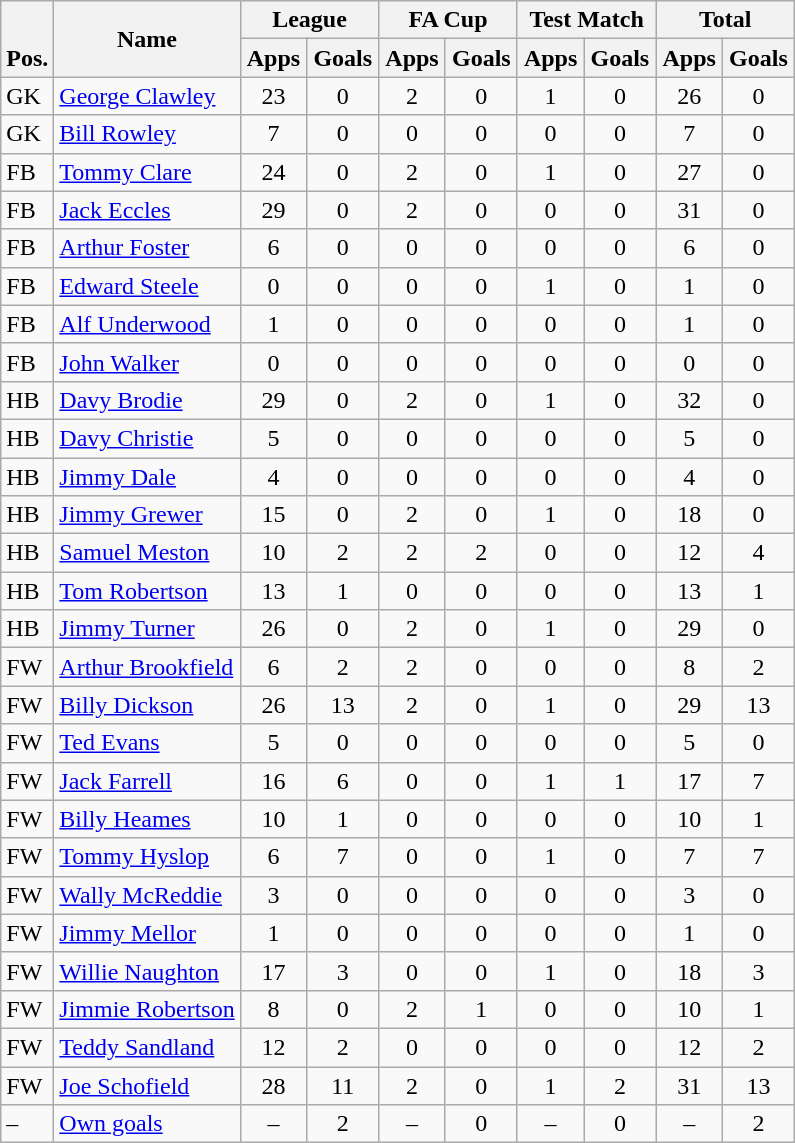<table class="wikitable" style="text-align:center">
<tr>
<th rowspan="2" valign="bottom">Pos.</th>
<th rowspan="2">Name</th>
<th colspan="2" width="85">League</th>
<th colspan="2" width="85">FA Cup</th>
<th colspan="2" width="85">Test Match</th>
<th colspan="2" width="85">Total</th>
</tr>
<tr>
<th>Apps</th>
<th>Goals</th>
<th>Apps</th>
<th>Goals</th>
<th>Apps</th>
<th>Goals</th>
<th>Apps</th>
<th>Goals</th>
</tr>
<tr>
<td align="left">GK</td>
<td align="left"> <a href='#'>George Clawley</a></td>
<td>23</td>
<td>0</td>
<td>2</td>
<td>0</td>
<td>1</td>
<td>0</td>
<td>26</td>
<td>0</td>
</tr>
<tr>
<td align="left">GK</td>
<td align="left"> <a href='#'>Bill Rowley</a></td>
<td>7</td>
<td>0</td>
<td>0</td>
<td>0</td>
<td>0</td>
<td>0</td>
<td>7</td>
<td>0</td>
</tr>
<tr>
<td align="left">FB</td>
<td align="left"> <a href='#'>Tommy Clare</a></td>
<td>24</td>
<td>0</td>
<td>2</td>
<td>0</td>
<td>1</td>
<td>0</td>
<td>27</td>
<td>0</td>
</tr>
<tr>
<td align="left">FB</td>
<td align="left"> <a href='#'>Jack Eccles</a></td>
<td>29</td>
<td>0</td>
<td>2</td>
<td>0</td>
<td>0</td>
<td>0</td>
<td>31</td>
<td>0</td>
</tr>
<tr>
<td align="left">FB</td>
<td align="left"> <a href='#'>Arthur Foster</a></td>
<td>6</td>
<td>0</td>
<td>0</td>
<td>0</td>
<td>0</td>
<td>0</td>
<td>6</td>
<td>0</td>
</tr>
<tr>
<td align="left">FB</td>
<td align="left"> <a href='#'>Edward Steele</a></td>
<td>0</td>
<td>0</td>
<td>0</td>
<td>0</td>
<td>1</td>
<td>0</td>
<td>1</td>
<td>0</td>
</tr>
<tr>
<td align="left">FB</td>
<td align="left"> <a href='#'>Alf Underwood</a></td>
<td>1</td>
<td>0</td>
<td>0</td>
<td>0</td>
<td>0</td>
<td>0</td>
<td>1</td>
<td>0</td>
</tr>
<tr>
<td align="left">FB</td>
<td align="left"> <a href='#'>John Walker</a></td>
<td>0</td>
<td>0</td>
<td>0</td>
<td>0</td>
<td>0</td>
<td>0</td>
<td>0</td>
<td>0</td>
</tr>
<tr>
<td align="left">HB</td>
<td align="left"> <a href='#'>Davy Brodie</a></td>
<td>29</td>
<td>0</td>
<td>2</td>
<td>0</td>
<td>1</td>
<td>0</td>
<td>32</td>
<td>0</td>
</tr>
<tr>
<td align="left">HB</td>
<td align="left"> <a href='#'>Davy Christie</a></td>
<td>5</td>
<td>0</td>
<td>0</td>
<td>0</td>
<td>0</td>
<td>0</td>
<td>5</td>
<td>0</td>
</tr>
<tr>
<td align="left">HB</td>
<td align="left"> <a href='#'>Jimmy Dale</a></td>
<td>4</td>
<td>0</td>
<td>0</td>
<td>0</td>
<td>0</td>
<td>0</td>
<td>4</td>
<td>0</td>
</tr>
<tr>
<td align="left">HB</td>
<td align="left"> <a href='#'>Jimmy Grewer</a></td>
<td>15</td>
<td>0</td>
<td>2</td>
<td>0</td>
<td>1</td>
<td>0</td>
<td>18</td>
<td>0</td>
</tr>
<tr>
<td align="left">HB</td>
<td align="left"> <a href='#'>Samuel Meston</a></td>
<td>10</td>
<td>2</td>
<td>2</td>
<td>2</td>
<td>0</td>
<td>0</td>
<td>12</td>
<td>4</td>
</tr>
<tr>
<td align="left">HB</td>
<td align="left"> <a href='#'>Tom Robertson</a></td>
<td>13</td>
<td>1</td>
<td>0</td>
<td>0</td>
<td>0</td>
<td>0</td>
<td>13</td>
<td>1</td>
</tr>
<tr>
<td align="left">HB</td>
<td align="left"> <a href='#'>Jimmy Turner</a></td>
<td>26</td>
<td>0</td>
<td>2</td>
<td>0</td>
<td>1</td>
<td>0</td>
<td>29</td>
<td>0</td>
</tr>
<tr>
<td align="left">FW</td>
<td align="left"> <a href='#'>Arthur Brookfield</a></td>
<td>6</td>
<td>2</td>
<td>2</td>
<td>0</td>
<td>0</td>
<td>0</td>
<td>8</td>
<td>2</td>
</tr>
<tr>
<td align="left">FW</td>
<td align="left"> <a href='#'>Billy Dickson</a></td>
<td>26</td>
<td>13</td>
<td>2</td>
<td>0</td>
<td>1</td>
<td>0</td>
<td>29</td>
<td>13</td>
</tr>
<tr>
<td align="left">FW</td>
<td align="left"> <a href='#'>Ted Evans</a></td>
<td>5</td>
<td>0</td>
<td>0</td>
<td>0</td>
<td>0</td>
<td>0</td>
<td>5</td>
<td>0</td>
</tr>
<tr>
<td align="left">FW</td>
<td align="left"> <a href='#'>Jack Farrell</a></td>
<td>16</td>
<td>6</td>
<td>0</td>
<td>0</td>
<td>1</td>
<td>1</td>
<td>17</td>
<td>7</td>
</tr>
<tr>
<td align="left">FW</td>
<td align="left"> <a href='#'>Billy Heames</a></td>
<td>10</td>
<td>1</td>
<td>0</td>
<td>0</td>
<td>0</td>
<td>0</td>
<td>10</td>
<td>1</td>
</tr>
<tr>
<td align="left">FW</td>
<td align="left"> <a href='#'>Tommy Hyslop</a></td>
<td>6</td>
<td>7</td>
<td>0</td>
<td>0</td>
<td>1</td>
<td>0</td>
<td>7</td>
<td>7</td>
</tr>
<tr>
<td align="left">FW</td>
<td align="left"> <a href='#'>Wally McReddie</a></td>
<td>3</td>
<td>0</td>
<td>0</td>
<td>0</td>
<td>0</td>
<td>0</td>
<td>3</td>
<td>0</td>
</tr>
<tr>
<td align="left">FW</td>
<td align="left"> <a href='#'>Jimmy Mellor</a></td>
<td>1</td>
<td>0</td>
<td>0</td>
<td>0</td>
<td>0</td>
<td>0</td>
<td>1</td>
<td>0</td>
</tr>
<tr>
<td align="left">FW</td>
<td align="left"> <a href='#'>Willie Naughton</a></td>
<td>17</td>
<td>3</td>
<td>0</td>
<td>0</td>
<td>1</td>
<td>0</td>
<td>18</td>
<td>3</td>
</tr>
<tr>
<td align="left">FW</td>
<td align="left"> <a href='#'>Jimmie Robertson</a></td>
<td>8</td>
<td>0</td>
<td>2</td>
<td>1</td>
<td>0</td>
<td>0</td>
<td>10</td>
<td>1</td>
</tr>
<tr>
<td align="left">FW</td>
<td align="left"> <a href='#'>Teddy Sandland</a></td>
<td>12</td>
<td>2</td>
<td>0</td>
<td>0</td>
<td>0</td>
<td>0</td>
<td>12</td>
<td>2</td>
</tr>
<tr>
<td align="left">FW</td>
<td align="left"> <a href='#'>Joe Schofield</a></td>
<td>28</td>
<td>11</td>
<td>2</td>
<td>0</td>
<td>1</td>
<td>2</td>
<td>31</td>
<td>13</td>
</tr>
<tr>
<td align="left">–</td>
<td align="left"><a href='#'>Own goals</a></td>
<td>–</td>
<td>2</td>
<td>–</td>
<td>0</td>
<td>–</td>
<td>0</td>
<td>–</td>
<td>2</td>
</tr>
</table>
